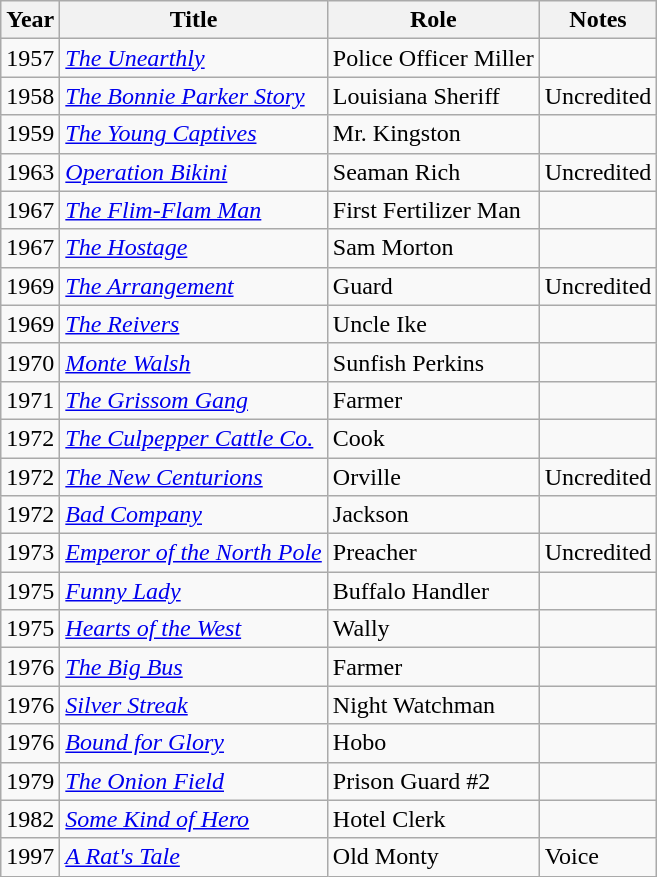<table class="wikitable sortable">
<tr>
<th>Year</th>
<th>Title</th>
<th>Role</th>
<th>Notes</th>
</tr>
<tr>
<td>1957</td>
<td><em><a href='#'>The Unearthly</a></em></td>
<td>Police Officer Miller</td>
<td></td>
</tr>
<tr>
<td>1958</td>
<td><em><a href='#'>The Bonnie Parker Story</a></em></td>
<td>Louisiana Sheriff</td>
<td>Uncredited</td>
</tr>
<tr>
<td>1959</td>
<td><em><a href='#'>The Young Captives</a></em></td>
<td>Mr. Kingston</td>
<td></td>
</tr>
<tr>
<td>1963</td>
<td><em><a href='#'>Operation Bikini</a></em></td>
<td>Seaman Rich</td>
<td>Uncredited</td>
</tr>
<tr>
<td>1967</td>
<td><em><a href='#'>The Flim-Flam Man</a></em></td>
<td>First Fertilizer Man</td>
<td></td>
</tr>
<tr>
<td>1967</td>
<td><a href='#'><em>The Hostage</em></a></td>
<td>Sam Morton</td>
<td></td>
</tr>
<tr>
<td>1969</td>
<td><a href='#'><em>The Arrangement</em></a></td>
<td>Guard</td>
<td>Uncredited</td>
</tr>
<tr>
<td>1969</td>
<td><a href='#'><em>The Reivers</em></a></td>
<td>Uncle Ike</td>
<td></td>
</tr>
<tr>
<td>1970</td>
<td><a href='#'><em>Monte Walsh</em></a></td>
<td>Sunfish Perkins</td>
<td></td>
</tr>
<tr>
<td>1971</td>
<td><em><a href='#'>The Grissom Gang</a></em></td>
<td>Farmer</td>
<td></td>
</tr>
<tr>
<td>1972</td>
<td><em><a href='#'>The Culpepper Cattle Co.</a></em></td>
<td>Cook</td>
<td></td>
</tr>
<tr>
<td>1972</td>
<td><em><a href='#'>The New Centurions</a></em></td>
<td>Orville</td>
<td>Uncredited</td>
</tr>
<tr>
<td>1972</td>
<td><a href='#'><em>Bad Company</em></a></td>
<td>Jackson</td>
<td></td>
</tr>
<tr>
<td>1973</td>
<td><em><a href='#'>Emperor of the North Pole</a></em></td>
<td>Preacher</td>
<td>Uncredited</td>
</tr>
<tr>
<td>1975</td>
<td><em><a href='#'>Funny Lady</a></em></td>
<td>Buffalo Handler</td>
<td></td>
</tr>
<tr>
<td>1975</td>
<td><em><a href='#'>Hearts of the West</a></em></td>
<td>Wally</td>
<td></td>
</tr>
<tr>
<td>1976</td>
<td><em><a href='#'>The Big Bus</a></em></td>
<td>Farmer</td>
<td></td>
</tr>
<tr>
<td>1976</td>
<td><a href='#'><em>Silver Streak</em></a></td>
<td>Night Watchman</td>
<td></td>
</tr>
<tr>
<td>1976</td>
<td><a href='#'><em>Bound for Glory</em></a></td>
<td>Hobo</td>
<td></td>
</tr>
<tr>
<td>1979</td>
<td><a href='#'><em>The Onion Field</em></a></td>
<td>Prison Guard #2</td>
<td></td>
</tr>
<tr>
<td>1982</td>
<td><em><a href='#'>Some Kind of Hero</a></em></td>
<td>Hotel Clerk</td>
<td></td>
</tr>
<tr>
<td>1997</td>
<td><em><a href='#'>A Rat's Tale</a></em></td>
<td>Old Monty</td>
<td>Voice</td>
</tr>
</table>
